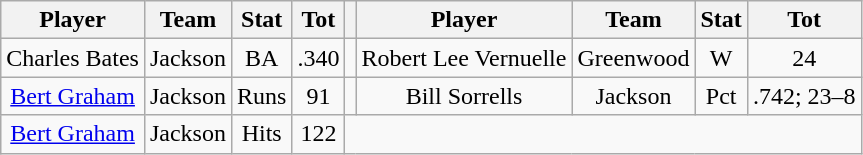<table class="wikitable" style="text-align:center">
<tr>
<th>Player</th>
<th>Team</th>
<th>Stat</th>
<th>Tot</th>
<th></th>
<th>Player</th>
<th>Team</th>
<th>Stat</th>
<th>Tot</th>
</tr>
<tr>
<td>Charles Bates</td>
<td>Jackson</td>
<td>BA</td>
<td>.340</td>
<td></td>
<td>Robert Lee Vernuelle</td>
<td>Greenwood</td>
<td>W</td>
<td>24</td>
</tr>
<tr>
<td><a href='#'>Bert Graham</a></td>
<td>Jackson</td>
<td>Runs</td>
<td>91</td>
<td></td>
<td>Bill Sorrells</td>
<td>Jackson</td>
<td>Pct</td>
<td>.742; 23–8</td>
</tr>
<tr>
<td><a href='#'>Bert Graham</a></td>
<td>Jackson</td>
<td>Hits</td>
<td>122</td>
</tr>
</table>
